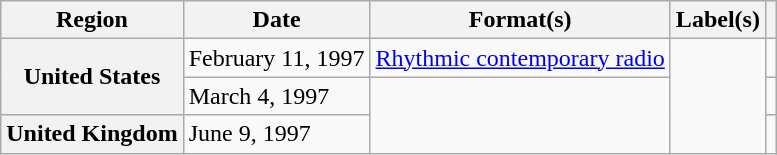<table class="wikitable plainrowheaders">
<tr>
<th scope="col">Region</th>
<th scope="col">Date</th>
<th scope="col">Format(s)</th>
<th scope="col">Label(s)</th>
<th scope="col"></th>
</tr>
<tr>
<th scope="row" rowspan="2">United States</th>
<td>February 11, 1997</td>
<td><a href='#'>Rhythmic contemporary radio</a></td>
<td rowspan="3"></td>
<td></td>
</tr>
<tr>
<td>March 4, 1997</td>
<td rowspan="2"></td>
<td></td>
</tr>
<tr>
<th scope="row">United Kingdom</th>
<td>June 9, 1997</td>
<td></td>
</tr>
</table>
